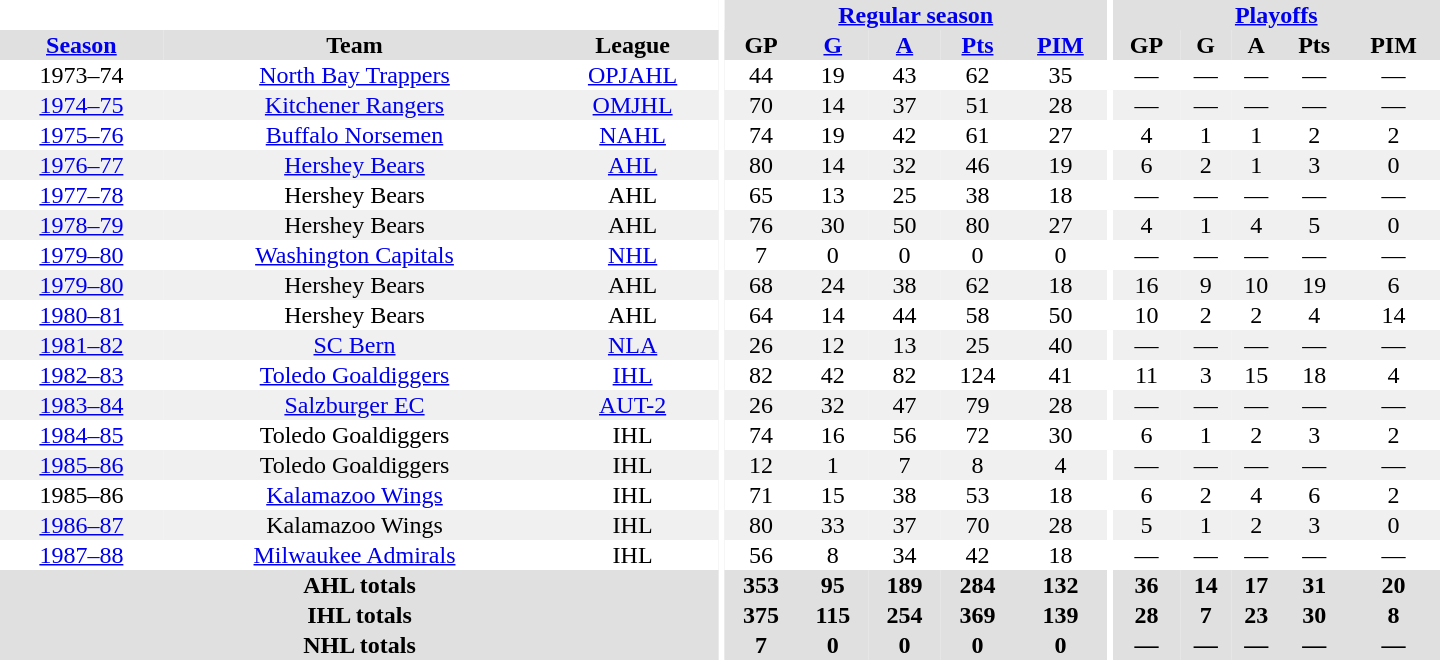<table border="0" cellpadding="1" cellspacing="0" style="text-align:center; width:60em">
<tr bgcolor="#e0e0e0">
<th colspan="3" bgcolor="#ffffff"></th>
<th rowspan="100" bgcolor="#ffffff"></th>
<th colspan="5"><a href='#'>Regular season</a></th>
<th rowspan="100" bgcolor="#ffffff"></th>
<th colspan="5"><a href='#'>Playoffs</a></th>
</tr>
<tr bgcolor="#e0e0e0">
<th><a href='#'>Season</a></th>
<th>Team</th>
<th>League</th>
<th>GP</th>
<th><a href='#'>G</a></th>
<th><a href='#'>A</a></th>
<th><a href='#'>Pts</a></th>
<th><a href='#'>PIM</a></th>
<th>GP</th>
<th>G</th>
<th>A</th>
<th>Pts</th>
<th>PIM</th>
</tr>
<tr>
<td>1973–74</td>
<td><a href='#'>North Bay Trappers</a></td>
<td><a href='#'>OPJAHL</a></td>
<td>44</td>
<td>19</td>
<td>43</td>
<td>62</td>
<td>35</td>
<td>—</td>
<td>—</td>
<td>—</td>
<td>—</td>
<td>—</td>
</tr>
<tr bgcolor="#f0f0f0">
<td><a href='#'>1974–75</a></td>
<td><a href='#'>Kitchener Rangers</a></td>
<td><a href='#'>OMJHL</a></td>
<td>70</td>
<td>14</td>
<td>37</td>
<td>51</td>
<td>28</td>
<td>—</td>
<td>—</td>
<td>—</td>
<td>—</td>
<td>—</td>
</tr>
<tr>
<td><a href='#'>1975–76</a></td>
<td><a href='#'>Buffalo Norsemen</a></td>
<td><a href='#'>NAHL</a></td>
<td>74</td>
<td>19</td>
<td>42</td>
<td>61</td>
<td>27</td>
<td>4</td>
<td>1</td>
<td>1</td>
<td>2</td>
<td>2</td>
</tr>
<tr bgcolor="#f0f0f0">
<td><a href='#'>1976–77</a></td>
<td><a href='#'>Hershey Bears</a></td>
<td><a href='#'>AHL</a></td>
<td>80</td>
<td>14</td>
<td>32</td>
<td>46</td>
<td>19</td>
<td>6</td>
<td>2</td>
<td>1</td>
<td>3</td>
<td>0</td>
</tr>
<tr>
<td><a href='#'>1977–78</a></td>
<td>Hershey Bears</td>
<td>AHL</td>
<td>65</td>
<td>13</td>
<td>25</td>
<td>38</td>
<td>18</td>
<td>—</td>
<td>—</td>
<td>—</td>
<td>—</td>
<td>—</td>
</tr>
<tr bgcolor="#f0f0f0">
<td><a href='#'>1978–79</a></td>
<td>Hershey Bears</td>
<td>AHL</td>
<td>76</td>
<td>30</td>
<td>50</td>
<td>80</td>
<td>27</td>
<td>4</td>
<td>1</td>
<td>4</td>
<td>5</td>
<td>0</td>
</tr>
<tr>
<td><a href='#'>1979–80</a></td>
<td><a href='#'>Washington Capitals</a></td>
<td><a href='#'>NHL</a></td>
<td>7</td>
<td>0</td>
<td>0</td>
<td>0</td>
<td>0</td>
<td>—</td>
<td>—</td>
<td>—</td>
<td>—</td>
<td>—</td>
</tr>
<tr bgcolor="#f0f0f0">
<td><a href='#'>1979–80</a></td>
<td>Hershey Bears</td>
<td>AHL</td>
<td>68</td>
<td>24</td>
<td>38</td>
<td>62</td>
<td>18</td>
<td>16</td>
<td>9</td>
<td>10</td>
<td>19</td>
<td>6</td>
</tr>
<tr>
<td><a href='#'>1980–81</a></td>
<td>Hershey Bears</td>
<td>AHL</td>
<td>64</td>
<td>14</td>
<td>44</td>
<td>58</td>
<td>50</td>
<td>10</td>
<td>2</td>
<td>2</td>
<td>4</td>
<td>14</td>
</tr>
<tr bgcolor="#f0f0f0">
<td><a href='#'>1981–82</a></td>
<td><a href='#'>SC Bern</a></td>
<td><a href='#'>NLA</a></td>
<td>26</td>
<td>12</td>
<td>13</td>
<td>25</td>
<td>40</td>
<td>—</td>
<td>—</td>
<td>—</td>
<td>—</td>
<td>—</td>
</tr>
<tr>
<td><a href='#'>1982–83</a></td>
<td><a href='#'>Toledo Goaldiggers</a></td>
<td><a href='#'>IHL</a></td>
<td>82</td>
<td>42</td>
<td>82</td>
<td>124</td>
<td>41</td>
<td>11</td>
<td>3</td>
<td>15</td>
<td>18</td>
<td>4</td>
</tr>
<tr bgcolor="#f0f0f0">
<td><a href='#'>1983–84</a></td>
<td><a href='#'>Salzburger EC</a></td>
<td><a href='#'>AUT-2</a></td>
<td>26</td>
<td>32</td>
<td>47</td>
<td>79</td>
<td>28</td>
<td>—</td>
<td>—</td>
<td>—</td>
<td>—</td>
<td>—</td>
</tr>
<tr>
<td><a href='#'>1984–85</a></td>
<td>Toledo Goaldiggers</td>
<td>IHL</td>
<td>74</td>
<td>16</td>
<td>56</td>
<td>72</td>
<td>30</td>
<td>6</td>
<td>1</td>
<td>2</td>
<td>3</td>
<td>2</td>
</tr>
<tr bgcolor="#f0f0f0">
<td><a href='#'>1985–86</a></td>
<td>Toledo Goaldiggers</td>
<td>IHL</td>
<td>12</td>
<td>1</td>
<td>7</td>
<td>8</td>
<td>4</td>
<td>—</td>
<td>—</td>
<td>—</td>
<td>—</td>
<td>—</td>
</tr>
<tr>
<td>1985–86</td>
<td><a href='#'>Kalamazoo Wings</a></td>
<td>IHL</td>
<td>71</td>
<td>15</td>
<td>38</td>
<td>53</td>
<td>18</td>
<td>6</td>
<td>2</td>
<td>4</td>
<td>6</td>
<td>2</td>
</tr>
<tr bgcolor="#f0f0f0">
<td><a href='#'>1986–87</a></td>
<td>Kalamazoo Wings</td>
<td>IHL</td>
<td>80</td>
<td>33</td>
<td>37</td>
<td>70</td>
<td>28</td>
<td>5</td>
<td>1</td>
<td>2</td>
<td>3</td>
<td>0</td>
</tr>
<tr>
<td><a href='#'>1987–88</a></td>
<td><a href='#'>Milwaukee Admirals</a></td>
<td>IHL</td>
<td>56</td>
<td>8</td>
<td>34</td>
<td>42</td>
<td>18</td>
<td>—</td>
<td>—</td>
<td>—</td>
<td>—</td>
<td>—</td>
</tr>
<tr bgcolor="#e0e0e0">
<th colspan="3">AHL totals</th>
<th>353</th>
<th>95</th>
<th>189</th>
<th>284</th>
<th>132</th>
<th>36</th>
<th>14</th>
<th>17</th>
<th>31</th>
<th>20</th>
</tr>
<tr bgcolor="#e0e0e0">
<th colspan="3">IHL totals</th>
<th>375</th>
<th>115</th>
<th>254</th>
<th>369</th>
<th>139</th>
<th>28</th>
<th>7</th>
<th>23</th>
<th>30</th>
<th>8</th>
</tr>
<tr bgcolor="#e0e0e0">
<th colspan="3">NHL totals</th>
<th>7</th>
<th>0</th>
<th>0</th>
<th>0</th>
<th>0</th>
<th>—</th>
<th>—</th>
<th>—</th>
<th>—</th>
<th>—</th>
</tr>
</table>
